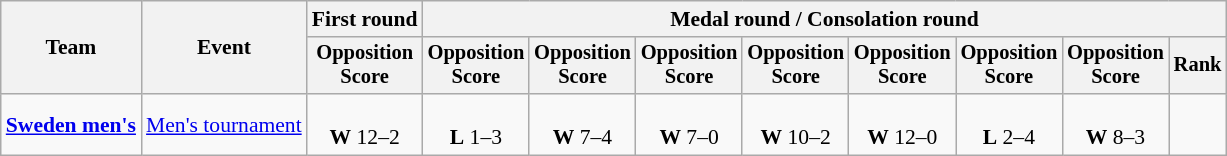<table class="wikitable" style="font-size:90%">
<tr>
<th rowspan=2>Team</th>
<th rowspan=2>Event</th>
<th>First round</th>
<th colspan=8>Medal round / Consolation round</th>
</tr>
<tr style="font-size:95%">
<th>Opposition<br>Score</th>
<th>Opposition<br>Score</th>
<th>Opposition<br>Score</th>
<th>Opposition<br>Score</th>
<th>Opposition<br>Score</th>
<th>Opposition<br>Score</th>
<th>Opposition<br>Score</th>
<th>Opposition<br>Score</th>
<th>Rank</th>
</tr>
<tr align=center>
<td align=left><strong><a href='#'>Sweden men's</a></strong></td>
<td align=left><a href='#'>Men's tournament</a></td>
<td><br><strong>W</strong> 12–2</td>
<td><br><strong>L</strong> 1–3</td>
<td><br><strong>W</strong> 7–4</td>
<td><br><strong>W</strong> 7–0</td>
<td><br><strong>W</strong> 10–2</td>
<td><br><strong>W</strong> 12–0</td>
<td><br><strong>L</strong> 2–4</td>
<td><br><strong>W</strong> 8–3</td>
<td></td>
</tr>
</table>
